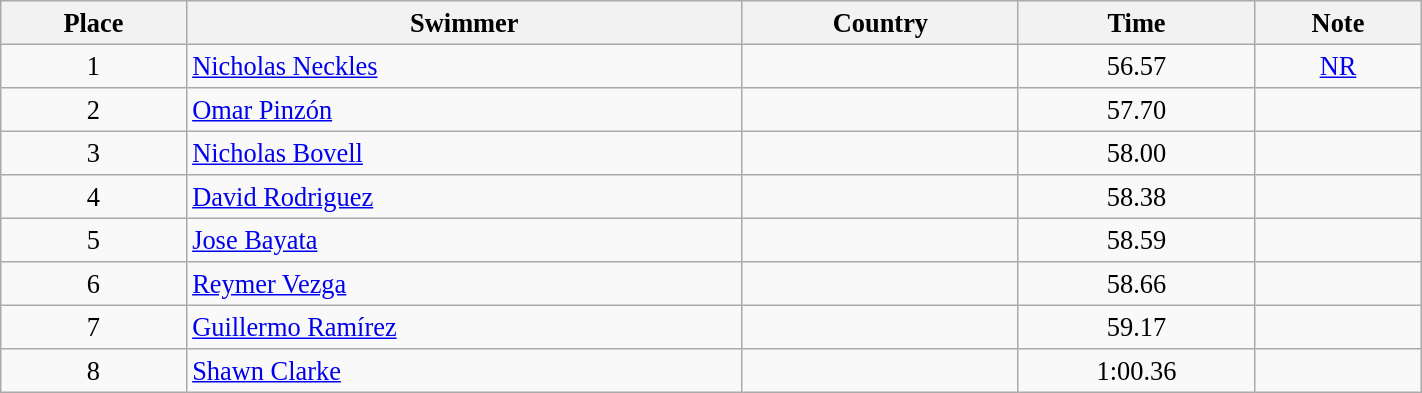<table class="wikitable" style=" text-align:center; font-size:110%;" width="75%">
<tr>
<th>Place</th>
<th>Swimmer</th>
<th>Country</th>
<th>Time</th>
<th>Note</th>
</tr>
<tr>
<td>1</td>
<td align=left><a href='#'>Nicholas Neckles</a></td>
<td align=left></td>
<td>56.57</td>
<td><a href='#'>NR</a></td>
</tr>
<tr>
<td>2</td>
<td align=left><a href='#'>Omar Pinzón</a></td>
<td align=left></td>
<td>57.70</td>
<td></td>
</tr>
<tr>
<td>3</td>
<td align=left><a href='#'>Nicholas Bovell</a></td>
<td align=left></td>
<td>58.00</td>
<td></td>
</tr>
<tr>
<td>4</td>
<td align=left><a href='#'>David Rodriguez</a></td>
<td align=left></td>
<td>58.38</td>
<td></td>
</tr>
<tr>
<td>5</td>
<td align=left><a href='#'>Jose Bayata</a></td>
<td align=left></td>
<td>58.59</td>
<td></td>
</tr>
<tr>
<td>6</td>
<td align=left><a href='#'>Reymer Vezga</a></td>
<td align=left></td>
<td>58.66</td>
<td></td>
</tr>
<tr>
<td>7</td>
<td align=left><a href='#'>Guillermo Ramírez</a></td>
<td align=left></td>
<td>59.17</td>
<td></td>
</tr>
<tr>
<td>8</td>
<td align=left><a href='#'>Shawn Clarke</a></td>
<td align=left></td>
<td>1:00.36</td>
<td></td>
</tr>
</table>
